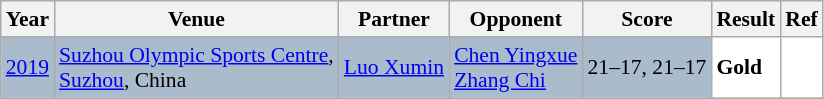<table class="sortable wikitable" style="font-size: 90%;">
<tr>
<th>Year</th>
<th>Venue</th>
<th>Partner</th>
<th>Opponent</th>
<th>Score</th>
<th>Result</th>
<th>Ref</th>
</tr>
<tr style="background:#AABBCC">
<td align="center"><a href='#'>2019</a></td>
<td align="left"><a href='#'>Suzhou Olympic Sports Centre</a>,<br><a href='#'>Suzhou</a>, China</td>
<td align="left"> <a href='#'>Luo Xumin</a></td>
<td align="left"> <a href='#'>Chen Yingxue</a><br> <a href='#'>Zhang Chi</a></td>
<td align="left">21–17, 21–17</td>
<td style="text-align:left; background:white"> <strong>Gold</strong></td>
<td style="text-align:center; background:white"></td>
</tr>
</table>
